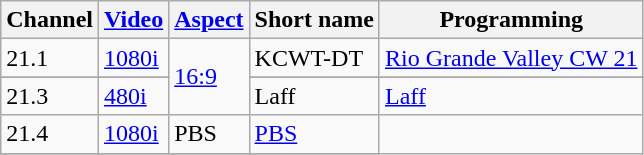<table class="wikitable">
<tr>
<th>Channel</th>
<th><a href='#'>Video</a></th>
<th><a href='#'>Aspect</a></th>
<th>Short name</th>
<th>Programming</th>
</tr>
<tr>
<td>21.1</td>
<td><a href='#'>1080i</a></td>
<td rowspan="3"><a href='#'>16:9</a></td>
<td>KCWT-DT</td>
<td><a href='#'>Rio Grande Valley CW 21</a></td>
</tr>
<tr>
</tr>
<tr>
<td>21.3</td>
<td><a href='#'>480i</a></td>
<td>Laff</td>
<td><a href='#'>Laff</a></td>
</tr>
<tr>
<td>21.4</td>
<td><a href='#'>1080i</a></td>
<td>PBS</td>
<td><a href='#'>PBS</a></td>
</tr>
<tr>
</tr>
</table>
